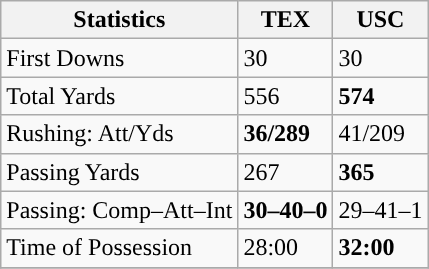<table class="wikitable" style="float: left;">
<tr>
<th>Statistics</th>
<th>TEX</th>
<th>USC</th>
</tr>
<tr>
<td>First Downs</td>
<td>30</td>
<td>30</td>
</tr>
<tr>
<td>Total Yards</td>
<td>556</td>
<td><strong>574</strong></td>
</tr>
<tr>
<td>Rushing: Att/Yds</td>
<td><strong>36/289</strong></td>
<td>41/209</td>
</tr>
<tr>
<td>Passing Yards</td>
<td>267</td>
<td><strong>365</strong></td>
</tr>
<tr>
<td>Passing: Comp–Att–Int</td>
<td><strong>30–40–0</strong></td>
<td>29–41–1</td>
</tr>
<tr>
<td>Time of Possession</td>
<td>28:00</td>
<td><strong>32:00</strong></td>
</tr>
<tr>
</tr>
</table>
